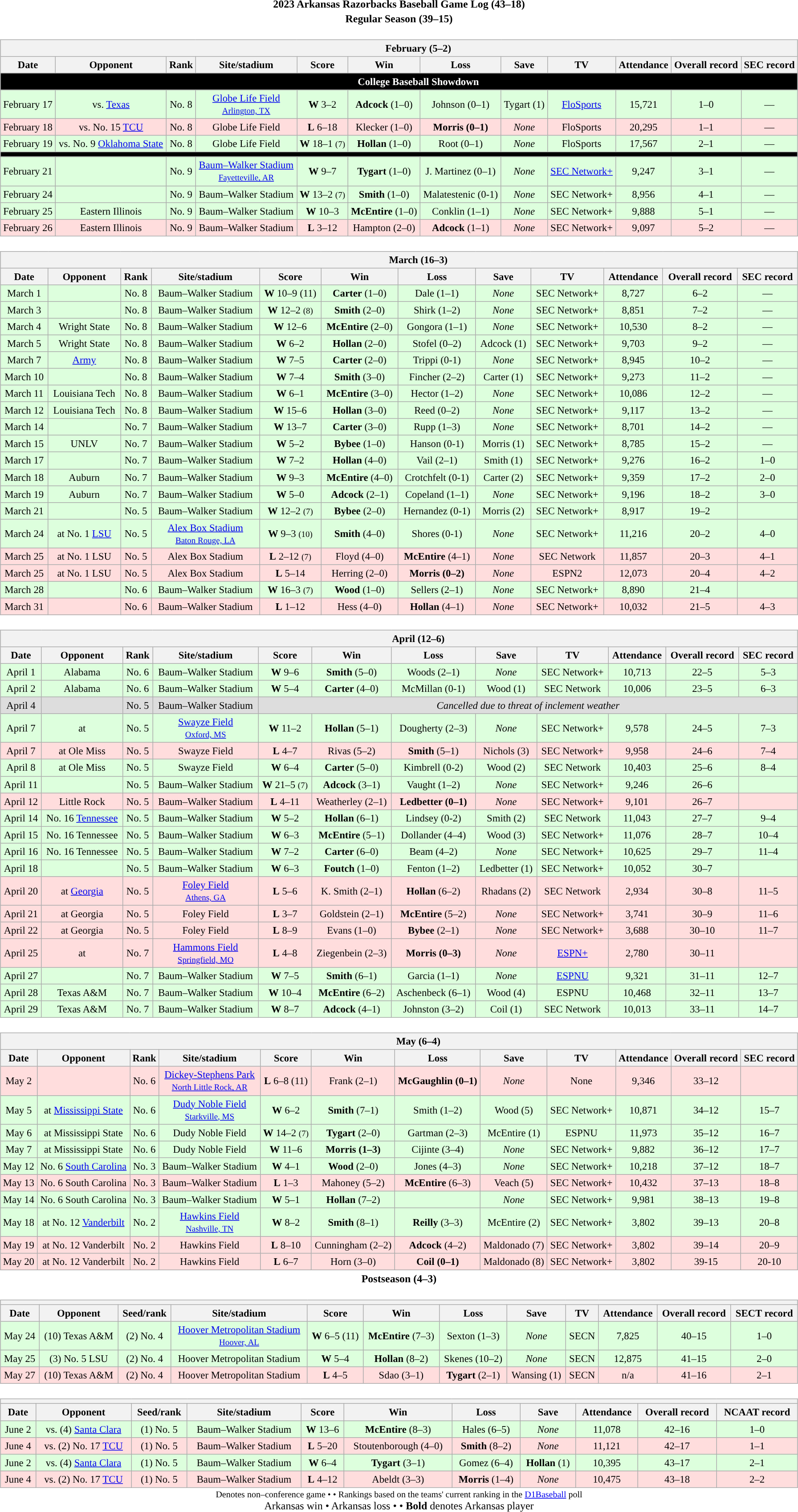<table class="toccolours" width=95% style="clear:both; margin:1.5em auto; text-align:center;">
<tr>
<th colspan=2>2023 Arkansas Razorbacks Baseball Game Log (43–18)</th>
</tr>
<tr>
<th colspan=2>Regular Season (39–15)</th>
</tr>
<tr valign="top">
<td><br><table class="wikitable collapsible collapsed" style="margin:auto; width:100%; text-align:center; font-size:95%">
<tr>
<th colspan=12 style="padding-left:4em;">February (5–2)</th>
</tr>
<tr>
<th>Date</th>
<th>Opponent</th>
<th>Rank</th>
<th>Site/stadium</th>
<th>Score</th>
<th>Win</th>
<th>Loss</th>
<th>Save</th>
<th>TV</th>
<th>Attendance</th>
<th>Overall record</th>
<th>SEC record</th>
</tr>
<tr>
<th colspan=12 style="padding-left:4em;background:#000000; color:white">College Baseball Showdown</th>
</tr>
<tr align="center" bgcolor="#ddffdd">
<td>February 17</td>
<td>vs. <a href='#'>Texas</a></td>
<td>No. 8</td>
<td><a href='#'>Globe Life Field</a><br><small><a href='#'>Arlington, TX</a></small></td>
<td><strong>W</strong> 3–2</td>
<td><strong>Adcock</strong> (1–0)</td>
<td>Johnson (0–1)</td>
<td>Tygart (1)</td>
<td><a href='#'>FloSports</a></td>
<td>15,721</td>
<td>1–0</td>
<td>—</td>
</tr>
<tr align="center"bgcolor="#ffdddd">
<td>February 18</td>
<td>vs. No. 15 <a href='#'>TCU</a></td>
<td>No. 8</td>
<td>Globe Life Field</td>
<td><strong>L</strong> 6–18</td>
<td>Klecker (1–0)</td>
<td><strong>Morris (0–1)</strong></td>
<td><em>None</em></td>
<td>FloSports</td>
<td>20,295</td>
<td>1–1</td>
<td>—</td>
</tr>
<tr align="center" bgcolor="#ddffdd">
<td>February 19</td>
<td>vs. No. 9 <a href='#'>Oklahoma State</a></td>
<td>No. 8</td>
<td>Globe Life Field</td>
<td><strong>W</strong> 18–1 <small>(7)</small></td>
<td><strong>Hollan</strong> (1–0)</td>
<td>Root (0–1)</td>
<td><em>None</em></td>
<td>FloSports</td>
<td>17,567</td>
<td>2–1</td>
<td>—</td>
</tr>
<tr>
<th colspan=12 style="padding-left:4em;background:#000000; color:white"></th>
</tr>
<tr align="center" bgcolor="#ddffdd">
<td>February 21</td>
<td></td>
<td>No. 9</td>
<td><a href='#'>Baum–Walker Stadium</a><br><small><a href='#'>Fayetteville, AR</a></small></td>
<td><strong>W</strong> 9–7</td>
<td><strong>Tygart</strong> (1–0)</td>
<td>J. Martinez (0–1)</td>
<td><em>None</em></td>
<td><a href='#'>SEC Network+</a></td>
<td>9,247</td>
<td>3–1</td>
<td>—</td>
</tr>
<tr align="center" bgcolor="#ddffdd">
<td>February 24</td>
<td></td>
<td>No. 9</td>
<td>Baum–Walker Stadium</td>
<td><strong>W</strong> 13–2 <small>(7)</small></td>
<td><strong>Smith</strong> (1–0)</td>
<td>Malatestenic (0-1)</td>
<td><em>None</em></td>
<td>SEC Network+</td>
<td>8,956</td>
<td>4–1</td>
<td>—</td>
</tr>
<tr align="center" bgcolor="#ddffdd">
<td>February 25</td>
<td>Eastern Illinois</td>
<td>No. 9</td>
<td>Baum–Walker Stadium</td>
<td><strong>W</strong> 10–3</td>
<td><strong>McEntire</strong> (1–0)</td>
<td>Conklin (1–1)</td>
<td><em>None</em></td>
<td>SEC Network+</td>
<td>9,888</td>
<td>5–1</td>
<td>—</td>
</tr>
<tr align="center" bgcolor="#ffdddd">
<td>February 26</td>
<td>Eastern Illinois</td>
<td>No. 9</td>
<td>Baum–Walker Stadium</td>
<td><strong>L</strong> 3–12</td>
<td>Hampton (2–0)</td>
<td><strong>Adcock</strong> (1–1)</td>
<td><em>None</em></td>
<td>SEC Network+</td>
<td>9,097</td>
<td>5–2</td>
<td>—</td>
</tr>
</table>
</td>
</tr>
<tr>
<td><br><table class="wikitable collapsible collapsed" style="margin:auto; width:100%; text-align:center; font-size:95%">
<tr>
<th colspan=12 style="padding-left:4em;">March (16–3)</th>
</tr>
<tr>
<th>Date</th>
<th>Opponent</th>
<th>Rank</th>
<th>Site/stadium</th>
<th>Score</th>
<th>Win</th>
<th>Loss</th>
<th>Save</th>
<th>TV</th>
<th>Attendance</th>
<th>Overall record</th>
<th>SEC record</th>
</tr>
<tr align="center" bgcolor="#ddffdd">
<td>March 1</td>
<td></td>
<td>No. 8</td>
<td>Baum–Walker Stadium</td>
<td><strong>W</strong> 10–9 (11)</td>
<td><strong>Carter</strong> (1–0)</td>
<td>Dale (1–1)</td>
<td><em>None</em></td>
<td>SEC Network+</td>
<td>8,727</td>
<td>6–2</td>
<td>—</td>
</tr>
<tr align="center" bgcolor="#ddffdd">
<td>March 3</td>
<td></td>
<td>No. 8</td>
<td>Baum–Walker Stadium</td>
<td><strong>W</strong> 12–2 <small>(8)</small></td>
<td><strong>Smith</strong> (2–0)</td>
<td>Shirk (1–2)</td>
<td><em>None</em></td>
<td>SEC Network+</td>
<td>8,851</td>
<td>7–2</td>
<td>—</td>
</tr>
<tr align="center" bgcolor="#ddffdd">
<td>March 4</td>
<td>Wright State</td>
<td>No. 8</td>
<td>Baum–Walker Stadium</td>
<td><strong>W</strong> 12–6</td>
<td><strong>McEntire</strong> (2–0)</td>
<td>Gongora (1–1)</td>
<td><em>None</em></td>
<td>SEC Network+</td>
<td>10,530</td>
<td>8–2</td>
<td>—</td>
</tr>
<tr align="center" bgcolor="#ddffdd">
<td>March 5</td>
<td>Wright State</td>
<td>No. 8</td>
<td>Baum–Walker Stadium</td>
<td><strong>W</strong> 6–2</td>
<td><strong>Hollan</strong> (2–0)</td>
<td>Stofel (0–2)</td>
<td>Adcock (1)</td>
<td>SEC Network+</td>
<td>9,703</td>
<td>9–2</td>
<td>—</td>
</tr>
<tr align="center" bgcolor="#ddffdd">
<td>March 7</td>
<td><a href='#'>Army</a></td>
<td>No. 8</td>
<td>Baum–Walker Stadium</td>
<td><strong>W</strong> 7–5</td>
<td><strong>Carter</strong> (2–0)</td>
<td>Trippi (0-1)</td>
<td><em>None</em></td>
<td>SEC Network+</td>
<td>8,945</td>
<td>10–2</td>
<td>—</td>
</tr>
<tr align="center" bgcolor="#ddffdd">
<td>March 10</td>
<td></td>
<td>No. 8</td>
<td>Baum–Walker Stadium</td>
<td><strong>W</strong> 7–4</td>
<td><strong>Smith</strong> (3–0)</td>
<td>Fincher (2–2)</td>
<td>Carter (1)</td>
<td>SEC Network+</td>
<td>9,273</td>
<td>11–2</td>
<td>—</td>
</tr>
<tr align="center" bgcolor="#ddffdd">
<td>March 11</td>
<td>Louisiana Tech</td>
<td>No. 8</td>
<td>Baum–Walker Stadium</td>
<td><strong>W</strong> 6–1</td>
<td><strong>McEntire</strong> (3–0)</td>
<td>Hector (1–2)</td>
<td><em>None</em></td>
<td>SEC Network+</td>
<td>10,086</td>
<td>12–2</td>
<td>—</td>
</tr>
<tr align="center" bgcolor="#ddffdd">
<td>March 12</td>
<td>Louisiana Tech</td>
<td>No. 8</td>
<td>Baum–Walker Stadium</td>
<td><strong>W</strong> 15–6</td>
<td><strong>Hollan</strong> (3–0)</td>
<td>Reed (0–2)</td>
<td><em>None</em></td>
<td>SEC Network+</td>
<td>9,117</td>
<td>13–2</td>
<td>—</td>
</tr>
<tr align="center" bgcolor="#ddffdd">
<td>March 14</td>
<td></td>
<td>No. 7</td>
<td>Baum–Walker Stadium</td>
<td><strong>W</strong> 13–7</td>
<td><strong>Carter</strong> (3–0)</td>
<td>Rupp (1–3)</td>
<td><em>None</em></td>
<td>SEC Network+</td>
<td>8,701</td>
<td>14–2</td>
<td>—</td>
</tr>
<tr align="center" bgcolor="#ddffdd">
<td>March 15</td>
<td>UNLV</td>
<td>No. 7</td>
<td>Baum–Walker Stadium</td>
<td><strong>W</strong> 5–2</td>
<td><strong>Bybee</strong> (1–0)</td>
<td>Hanson (0-1)</td>
<td>Morris (1)</td>
<td>SEC Network+</td>
<td>8,785</td>
<td>15–2</td>
<td>—</td>
</tr>
<tr align="center" bgcolor="#ddffdd">
<td>March 17</td>
<td></td>
<td>No. 7</td>
<td>Baum–Walker Stadium</td>
<td><strong>W</strong> 7–2</td>
<td><strong>Hollan</strong> (4–0)</td>
<td>Vail (2–1)</td>
<td>Smith (1)</td>
<td>SEC Network+</td>
<td>9,276</td>
<td>16–2</td>
<td>1–0</td>
</tr>
<tr align="center" bgcolor="#ddffdd">
<td>March 18</td>
<td>Auburn</td>
<td>No. 7</td>
<td>Baum–Walker Stadium</td>
<td><strong>W</strong> 9–3</td>
<td><strong>McEntire</strong> (4–0)</td>
<td>Crotchfelt (0-1)</td>
<td>Carter (2)</td>
<td>SEC Network+</td>
<td>9,359</td>
<td>17–2</td>
<td>2–0</td>
</tr>
<tr align="center" bgcolor="#ddffdd">
<td>March 19</td>
<td>Auburn</td>
<td>No. 7</td>
<td>Baum–Walker Stadium</td>
<td><strong>W</strong> 5–0</td>
<td><strong>Adcock</strong> (2–1)</td>
<td>Copeland (1–1)</td>
<td><em>None</em></td>
<td>SEC Network+</td>
<td>9,196</td>
<td>18–2</td>
<td>3–0</td>
</tr>
<tr align="center" bgcolor="#ddffdd">
<td>March 21</td>
<td></td>
<td>No. 5</td>
<td>Baum–Walker Stadium</td>
<td><strong>W</strong> 12–2 <small>(7)</small></td>
<td><strong>Bybee</strong> (2–0)</td>
<td>Hernandez (0-1)</td>
<td>Morris (2)</td>
<td>SEC Network+</td>
<td>8,917</td>
<td>19–2</td>
<td></td>
</tr>
<tr align="center" bgcolor="#ddffdd">
<td>March 24</td>
<td>at No. 1 <a href='#'>LSU</a></td>
<td>No. 5</td>
<td><a href='#'>Alex Box Stadium</a><br><small><a href='#'>Baton Rouge, LA</a></small></td>
<td><strong>W</strong> 9–3 <small>(10)</small></td>
<td><strong>Smith</strong> (4–0)</td>
<td>Shores (0-1)</td>
<td><em>None</em></td>
<td>SEC Network+</td>
<td>11,216</td>
<td>20–2</td>
<td>4–0</td>
</tr>
<tr align="center"  bgcolor="#ffdddd">
<td>March 25</td>
<td>at No. 1 LSU</td>
<td>No. 5</td>
<td>Alex Box Stadium</td>
<td><strong>L</strong> 2–12 <small>(7)</small></td>
<td>Floyd (4–0)</td>
<td><strong>McEntire</strong> (4–1)</td>
<td><em>None</em></td>
<td>SEC Network</td>
<td>11,857</td>
<td>20–3</td>
<td>4–1</td>
</tr>
<tr align="center"  bgcolor="#ffdddd">
<td>March 25</td>
<td>at No. 1 LSU</td>
<td>No. 5</td>
<td>Alex Box Stadium</td>
<td><strong>L</strong> 5–14</td>
<td>Herring (2–0)</td>
<td><strong>Morris (0–2)</strong></td>
<td><em>None</em></td>
<td>ESPN2</td>
<td>12,073</td>
<td>20–4</td>
<td>4–2</td>
</tr>
<tr align="center" bgcolor="#ddffdd">
<td>March 28</td>
<td></td>
<td>No. 6</td>
<td>Baum–Walker Stadium</td>
<td><strong>W</strong> 16–3 <small>(7)</small></td>
<td><strong>Wood</strong> (1–0)</td>
<td>Sellers (2–1)</td>
<td><em>None</em></td>
<td>SEC Network+</td>
<td>8,890</td>
<td>21–4</td>
<td></td>
</tr>
<tr align="center" bgcolor="#ffdddd">
<td>March 31</td>
<td></td>
<td>No. 6</td>
<td>Baum–Walker Stadium</td>
<td><strong>L</strong> 1–12</td>
<td>Hess (4–0)</td>
<td><strong>Hollan</strong> (4–1)</td>
<td><em>None</em></td>
<td>SEC Network+</td>
<td>10,032</td>
<td>21–5</td>
<td>4–3</td>
</tr>
</table>
</td>
</tr>
<tr>
<td><br><table class="wikitable collapsible collapsed" style="margin:auto; width:100%; text-align:center; font-size:95%">
<tr>
<th colspan=12 style="padding-left:4em;">April (12–6)</th>
</tr>
<tr>
<th>Date</th>
<th>Opponent</th>
<th>Rank</th>
<th>Site/stadium</th>
<th>Score</th>
<th>Win</th>
<th>Loss</th>
<th>Save</th>
<th>TV</th>
<th>Attendance</th>
<th>Overall record</th>
<th>SEC record</th>
</tr>
<tr align="center" bgcolor="#ddffdd">
<td>April 1</td>
<td>Alabama</td>
<td>No. 6</td>
<td>Baum–Walker Stadium</td>
<td><strong>W</strong> 9–6</td>
<td><strong>Smith</strong> (5–0)</td>
<td>Woods (2–1)</td>
<td><em>None</em></td>
<td>SEC Network+</td>
<td>10,713</td>
<td>22–5</td>
<td>5–3</td>
</tr>
<tr align="center" bgcolor="#ddffdd">
<td>April 2</td>
<td>Alabama</td>
<td>No. 6</td>
<td>Baum–Walker Stadium</td>
<td><strong>W</strong> 5–4</td>
<td><strong>Carter</strong> (4–0)</td>
<td>McMillan (0-1)</td>
<td>Wood (1)</td>
<td>SEC Network</td>
<td>10,006</td>
<td>23–5</td>
<td>6–3</td>
</tr>
<tr align="center" bgcolor="#dddddd">
<td>April 4</td>
<td></td>
<td>No. 5</td>
<td>Baum–Walker Stadium</td>
<td colspan=8><em>Cancelled due to threat of inclement weather</em></td>
</tr>
<tr align="center" bgcolor="#ddffdd">
<td>April 7</td>
<td>at </td>
<td>No. 5</td>
<td><a href='#'>Swayze Field</a><br><small><a href='#'>Oxford, MS</a></small></td>
<td><strong>W</strong> 11–2</td>
<td><strong>Hollan</strong> (5–1)</td>
<td>Dougherty (2–3)</td>
<td><em>None</em></td>
<td>SEC Network+</td>
<td>9,578</td>
<td>24–5</td>
<td>7–3</td>
</tr>
<tr align="center" bgcolor="#ffdddd">
<td>April 7</td>
<td>at Ole Miss</td>
<td>No. 5</td>
<td>Swayze Field</td>
<td><strong>L</strong> 4–7</td>
<td>Rivas (5–2)</td>
<td><strong>Smith</strong> (5–1)</td>
<td>Nichols (3)</td>
<td>SEC Network+</td>
<td>9,958</td>
<td>24–6</td>
<td>7–4</td>
</tr>
<tr align="center" bgcolor="#ddffdd">
<td>April 8</td>
<td>at Ole Miss</td>
<td>No. 5</td>
<td>Swayze Field</td>
<td><strong>W</strong> 6–4</td>
<td><strong>Carter</strong> (5–0)</td>
<td>Kimbrell (0-2)</td>
<td>Wood (2)</td>
<td>SEC Network</td>
<td>10,403</td>
<td>25–6</td>
<td>8–4</td>
</tr>
<tr align="center" bgcolor="#ddffdd">
<td>April 11</td>
<td></td>
<td>No. 5</td>
<td>Baum–Walker Stadium</td>
<td><strong>W</strong> 21–5 <small>(7)</small></td>
<td><strong>Adcock</strong> (3–1)</td>
<td>Vaught (1–2)</td>
<td><em>None</em></td>
<td>SEC Network+</td>
<td>9,246</td>
<td>26–6</td>
<td></td>
</tr>
<tr align="center" bgcolor="#ffdddd">
<td>April 12</td>
<td>Little Rock</td>
<td>No. 5</td>
<td>Baum–Walker Stadium</td>
<td><strong>L</strong> 4–11</td>
<td>Weatherley (2–1)</td>
<td><strong>Ledbetter (0–1)</strong></td>
<td><em>None</em></td>
<td>SEC Network+</td>
<td>9,101</td>
<td>26–7</td>
<td></td>
</tr>
<tr align="center" bgcolor="#ddffdd">
<td>April 14</td>
<td>No. 16 <a href='#'>Tennessee</a></td>
<td>No. 5</td>
<td>Baum–Walker Stadium</td>
<td><strong>W</strong> 5–2</td>
<td><strong>Hollan</strong> (6–1)</td>
<td>Lindsey (0-2)</td>
<td>Smith (2)</td>
<td>SEC Network</td>
<td>11,043</td>
<td>27–7</td>
<td>9–4</td>
</tr>
<tr align="center" bgcolor="#ddffdd">
<td>April 15</td>
<td>No. 16 Tennessee</td>
<td>No. 5</td>
<td>Baum–Walker Stadium</td>
<td><strong>W</strong> 6–3</td>
<td><strong>McEntire</strong> (5–1)</td>
<td>Dollander (4–4)</td>
<td>Wood (3)</td>
<td>SEC Network+</td>
<td>11,076</td>
<td>28–7</td>
<td>10–4</td>
</tr>
<tr align="center" bgcolor="#ddffdd">
<td>April 16</td>
<td>No. 16 Tennessee</td>
<td>No. 5</td>
<td>Baum–Walker Stadium</td>
<td><strong>W</strong> 7–2</td>
<td><strong>Carter</strong> (6–0)</td>
<td>Beam (4–2)</td>
<td><em>None</em></td>
<td>SEC Network+</td>
<td>10,625</td>
<td>29–7</td>
<td>11–4</td>
</tr>
<tr align="center" bgcolor="#ddffdd">
<td>April 18</td>
<td></td>
<td>No. 5</td>
<td>Baum–Walker Stadium</td>
<td><strong>W</strong> 6–3</td>
<td><strong>Foutch</strong> (1–0)</td>
<td>Fenton (1–2)</td>
<td>Ledbetter (1)</td>
<td>SEC Network+</td>
<td>10,052</td>
<td>30–7</td>
<td></td>
</tr>
<tr align="center" bgcolor="#ffdddd">
<td>April 20</td>
<td>at <a href='#'>Georgia</a></td>
<td>No. 5</td>
<td><a href='#'>Foley Field</a><br><small><a href='#'>Athens, GA</a></small></td>
<td><strong>L</strong> 5–6</td>
<td>K. Smith (2–1)</td>
<td><strong>Hollan</strong> (6–2)</td>
<td>Rhadans (2)</td>
<td>SEC Network</td>
<td>2,934</td>
<td>30–8</td>
<td>11–5</td>
</tr>
<tr align="center" bgcolor="#ffdddd">
<td>April 21</td>
<td>at Georgia</td>
<td>No. 5</td>
<td>Foley Field</td>
<td><strong>L</strong> 3–7</td>
<td>Goldstein (2–1)</td>
<td><strong>McEntire</strong> (5–2)</td>
<td><em>None</em></td>
<td>SEC Network+</td>
<td>3,741</td>
<td>30–9</td>
<td>11–6</td>
</tr>
<tr align="center" bgcolor="#ffdddd">
<td>April 22</td>
<td>at Georgia</td>
<td>No. 5</td>
<td>Foley Field</td>
<td><strong>L</strong> 8–9</td>
<td>Evans (1–0)</td>
<td><strong>Bybee</strong> (2–1)</td>
<td><em>None</em></td>
<td>SEC Network+</td>
<td>3,688</td>
<td>30–10</td>
<td>11–7</td>
</tr>
<tr align="center" bgcolor="#ffdddd">
<td>April 25</td>
<td>at </td>
<td>No. 7</td>
<td><a href='#'>Hammons Field</a><br><small><a href='#'>Springfield, MO</a></small></td>
<td><strong>L</strong> 4–8</td>
<td>Ziegenbein (2–3)</td>
<td><strong>Morris (0–3)</strong></td>
<td><em>None</em></td>
<td><a href='#'>ESPN+</a></td>
<td>2,780</td>
<td>30–11</td>
<td></td>
</tr>
<tr align="center" bgcolor="#ddffdd">
<td>April 27</td>
<td></td>
<td>No. 7</td>
<td>Baum–Walker Stadium</td>
<td><strong>W</strong> 7–5</td>
<td><strong>Smith</strong> (6–1)</td>
<td>Garcia (1–1)</td>
<td><em>None</em></td>
<td><a href='#'>ESPNU</a></td>
<td>9,321</td>
<td>31–11</td>
<td>12–7</td>
</tr>
<tr align="center" bgcolor="#ddffdd">
<td>April 28</td>
<td>Texas A&M</td>
<td>No. 7</td>
<td>Baum–Walker Stadium</td>
<td><strong>W</strong> 10–4</td>
<td><strong>McEntire</strong> (6–2)</td>
<td>Aschenbeck (6–1)</td>
<td>Wood (4)</td>
<td>ESPNU</td>
<td>10,468</td>
<td>32–11</td>
<td>13–7</td>
</tr>
<tr align="center" bgcolor="#ddffdd">
<td>April 29</td>
<td>Texas A&M</td>
<td>No. 7</td>
<td>Baum–Walker Stadium</td>
<td><strong>W</strong> 8–7</td>
<td><strong>Adcock</strong> (4–1)</td>
<td>Johnston (3–2)</td>
<td>Coil (1)</td>
<td>SEC Network</td>
<td>10,013</td>
<td>33–11</td>
<td>14–7</td>
</tr>
</table>
</td>
</tr>
<tr>
<td><br><table class="wikitable collapsible collapsed" style="margin:auto; width:100%; text-align:center; font-size:95%">
<tr>
<th colspan=12 style="padding-left:4em;">May (6–4)</th>
</tr>
<tr>
<th>Date</th>
<th>Opponent</th>
<th>Rank</th>
<th>Site/stadium</th>
<th>Score</th>
<th>Win</th>
<th>Loss</th>
<th>Save</th>
<th>TV</th>
<th>Attendance</th>
<th>Overall record</th>
<th>SEC record</th>
</tr>
<tr align="center" bgcolor="#ffdddd">
<td>May 2</td>
<td></td>
<td>No. 6</td>
<td><a href='#'>Dickey-Stephens Park</a><br><small><a href='#'>North Little Rock, AR</a></small></td>
<td><strong>L</strong> 6–8 (11)</td>
<td>Frank (2–1)</td>
<td><strong>McGaughlin (0–1)</strong></td>
<td><em>None</em></td>
<td>None</td>
<td>9,346</td>
<td>33–12</td>
<td></td>
</tr>
<tr align="center" bgcolor="#ddffdd">
<td>May 5</td>
<td>at <a href='#'>Mississippi State</a></td>
<td>No. 6</td>
<td><a href='#'>Dudy Noble Field</a><br><small><a href='#'>Starkville, MS</a></small></td>
<td><strong>W</strong> 6–2</td>
<td><strong>Smith</strong> (7–1)</td>
<td>Smith (1–2)</td>
<td>Wood (5)</td>
<td>SEC Network+</td>
<td>10,871</td>
<td>34–12</td>
<td>15–7</td>
</tr>
<tr align="center" bgcolor="#ddffdd">
<td>May 6</td>
<td>at Mississippi State</td>
<td>No. 6</td>
<td>Dudy Noble Field</td>
<td><strong>W</strong> 14–2 <small>(7)</small></td>
<td><strong>Tygart</strong> (2–0)</td>
<td>Gartman (2–3)</td>
<td>McEntire (1)</td>
<td>ESPNU</td>
<td>11,973</td>
<td>35–12</td>
<td>16–7</td>
</tr>
<tr align="center" bgcolor="#ddffdd">
<td>May 7</td>
<td>at Mississippi State</td>
<td>No. 6</td>
<td>Dudy Noble Field</td>
<td><strong>W</strong> 11–6</td>
<td><strong>Morris (1–3)</strong></td>
<td>Cijinte (3–4)</td>
<td><em>None</em></td>
<td>SEC Network+</td>
<td>9,882</td>
<td>36–12</td>
<td>17–7</td>
</tr>
<tr align="center" bgcolor="#ddffdd">
<td>May 12</td>
<td>No. 6 <a href='#'>South Carolina</a></td>
<td>No. 3</td>
<td>Baum–Walker Stadium</td>
<td><strong>W</strong> 4–1</td>
<td><strong>Wood</strong> (2–0)</td>
<td>Jones (4–3)</td>
<td><em>None</em></td>
<td>SEC Network+</td>
<td>10,218</td>
<td>37–12</td>
<td>18–7</td>
</tr>
<tr align="center" bgcolor="#ffdddd">
<td>May 13</td>
<td>No. 6 South Carolina</td>
<td>No. 3</td>
<td>Baum–Walker Stadium</td>
<td><strong>L</strong> 1–3</td>
<td>Mahoney (5–2)</td>
<td><strong>McEntire</strong> (6–3)</td>
<td>Veach (5)</td>
<td>SEC Network+</td>
<td>10,432</td>
<td>37–13</td>
<td>18–8</td>
</tr>
<tr align="center" bgcolor="#ddffdd">
<td>May 14</td>
<td>No. 6 South Carolina</td>
<td>No. 3</td>
<td>Baum–Walker Stadium</td>
<td><strong>W</strong> 5–1</td>
<td><strong>Hollan</strong> (7–2)</td>
<td></td>
<td><em>None</em></td>
<td>SEC Network+</td>
<td>9,981</td>
<td>38–13</td>
<td>19–8</td>
</tr>
<tr align="center" bgcolor="#ddffdd">
<td>May 18</td>
<td>at No. 12 <a href='#'>Vanderbilt</a></td>
<td>No. 2</td>
<td><a href='#'>Hawkins Field</a><br><small><a href='#'>Nashville, TN</a></small></td>
<td><strong>W</strong> 8–2</td>
<td><strong>Smith</strong> (8–1)</td>
<td><strong>Reilly</strong> (3–3)</td>
<td>McEntire (2)</td>
<td>SEC Network+</td>
<td>3,802</td>
<td>39–13</td>
<td>20–8</td>
</tr>
<tr align="center" bgcolor="#ffdddd">
<td>May 19</td>
<td>at No. 12 Vanderbilt</td>
<td>No. 2</td>
<td>Hawkins Field</td>
<td><strong>L</strong> 8–10</td>
<td>Cunningham (2–2)</td>
<td><strong>Adcock</strong> (4–2)</td>
<td>Maldonado (7)</td>
<td>SEC Network+</td>
<td>3,802</td>
<td>39–14</td>
<td>20–9</td>
</tr>
<tr align="center" bgcolor="#ffdddd">
<td>May 20</td>
<td>at No. 12 Vanderbilt</td>
<td>No. 2</td>
<td>Hawkins Field</td>
<td><strong>L</strong> 6–7</td>
<td>Horn (3–0)</td>
<td><strong>Coil (0–1)</strong></td>
<td>Maldonado (8)</td>
<td>SEC Network+</td>
<td>3,802</td>
<td>39-15</td>
<td>20-10</td>
</tr>
</table>
</td>
</tr>
<tr>
<th colspan=2>Postseason (4–3)</th>
</tr>
<tr>
<td><br><table class="wikitable collapsible collapsed" style="margin:auto; width:100%; text-align:center; font-size:95%">
<tr>
<th colspan=12 style="padding-left:4em;"></th>
</tr>
<tr>
<th>Date</th>
<th>Opponent</th>
<th>Seed/rank</th>
<th>Site/stadium</th>
<th>Score</th>
<th>Win</th>
<th>Loss</th>
<th>Save</th>
<th>TV</th>
<th>Attendance</th>
<th>Overall record</th>
<th>SECT record</th>
</tr>
<tr align="center" bgcolor="#ddffdd">
<td>May 24</td>
<td>(10) Texas A&M</td>
<td>(2) No. 4</td>
<td><a href='#'>Hoover Metropolitan Stadium</a><br><small><a href='#'>Hoover, AL</a></small></td>
<td><strong>W</strong> 6–5 (11)</td>
<td><strong>McEntire</strong> (7–3)</td>
<td>Sexton (1–3)</td>
<td><em>None</em></td>
<td>SECN</td>
<td>7,825</td>
<td>40–15</td>
<td>1–0</td>
</tr>
<tr align="center" bgcolor="#ddffdd">
<td>May 25</td>
<td>(3) No. 5 LSU</td>
<td>(2) No. 4</td>
<td>Hoover Metropolitan Stadium</td>
<td><strong>W</strong> 5–4</td>
<td><strong>Hollan</strong> (8–2)</td>
<td>Skenes (10–2)</td>
<td><em>None</em></td>
<td>SECN</td>
<td>12,875</td>
<td>41–15</td>
<td>2–0</td>
</tr>
<tr align="center" bgcolor="#ffdddd">
<td>May 27</td>
<td>(10) Texas A&M</td>
<td>(2) No. 4</td>
<td>Hoover Metropolitan Stadium</td>
<td><strong>L</strong> 4–5</td>
<td>Sdao (3–1)</td>
<td><strong>Tygart</strong> (2–1)</td>
<td>Wansing (1)</td>
<td>SECN</td>
<td>n/a</td>
<td>41–16</td>
<td>2–1</td>
</tr>
</table>
</td>
</tr>
<tr>
<td><br><table class="wikitable collapsible collapsed" style="margin:auto; width:100%; text-align:center; font-size:95%">
<tr>
<th colspan=12 style="padding-left:4em;"></th>
</tr>
<tr>
<th>Date</th>
<th>Opponent</th>
<th>Seed/rank</th>
<th>Site/stadium</th>
<th>Score</th>
<th>Win</th>
<th>Loss</th>
<th>Save</th>
<th>Attendance</th>
<th>Overall record</th>
<th>NCAAT record</th>
</tr>
<tr align="center" bgcolor="#ddffdd">
<td>June 2</td>
<td>vs. (4) <a href='#'>Santa Clara</a></td>
<td>(1) No. 5</td>
<td>Baum–Walker Stadium</td>
<td><strong>W</strong> 13–6</td>
<td><strong>McEntire</strong> (8–3)</td>
<td>Hales (6–5)</td>
<td><em>None</em></td>
<td>11,078</td>
<td>42–16</td>
<td>1–0</td>
</tr>
<tr align="center" bgcolor="#ffdddd">
<td>June 4</td>
<td>vs. (2) No. 17 <a href='#'>TCU</a></td>
<td>(1) No. 5</td>
<td>Baum–Walker Stadium</td>
<td><strong>L</strong> 5–20</td>
<td>Stoutenborough (4–0)</td>
<td><strong>Smith</strong> (8–2)</td>
<td><em>None</em></td>
<td>11,121</td>
<td>42–17</td>
<td>1–1</td>
</tr>
<tr align="center" bgcolor="#ddffdd">
<td>June 2</td>
<td>vs. (4) <a href='#'>Santa Clara</a></td>
<td>(1) No. 5</td>
<td>Baum–Walker Stadium</td>
<td><strong>W</strong> 6–4</td>
<td><strong>Tygart</strong> (3–1)</td>
<td>Gomez (6–4)</td>
<td><strong>Hollan</strong> (1)</td>
<td>10,395</td>
<td>43–17</td>
<td>2–1</td>
</tr>
<tr align="center" bgcolor="#ffdddd">
<td>June 4</td>
<td>vs. (2) No. 17 <a href='#'>TCU</a></td>
<td>(1) No. 5</td>
<td>Baum–Walker Stadium</td>
<td><strong>L</strong> 4–12</td>
<td>Abeldt (3–3)</td>
<td><strong>Morris</strong> (1–4)</td>
<td><em>None</em></td>
<td>10,475</td>
<td>43–18</td>
<td>2–2</td>
</tr>
</table>
<small>Denotes non–conference game •  • Rankings based on the teams' current ranking in the <a href='#'>D1Baseball</a> poll</small><br> Arkansas win •  Arkansas loss •  • <strong>Bold</strong> denotes Arkansas player</td>
</tr>
</table>
